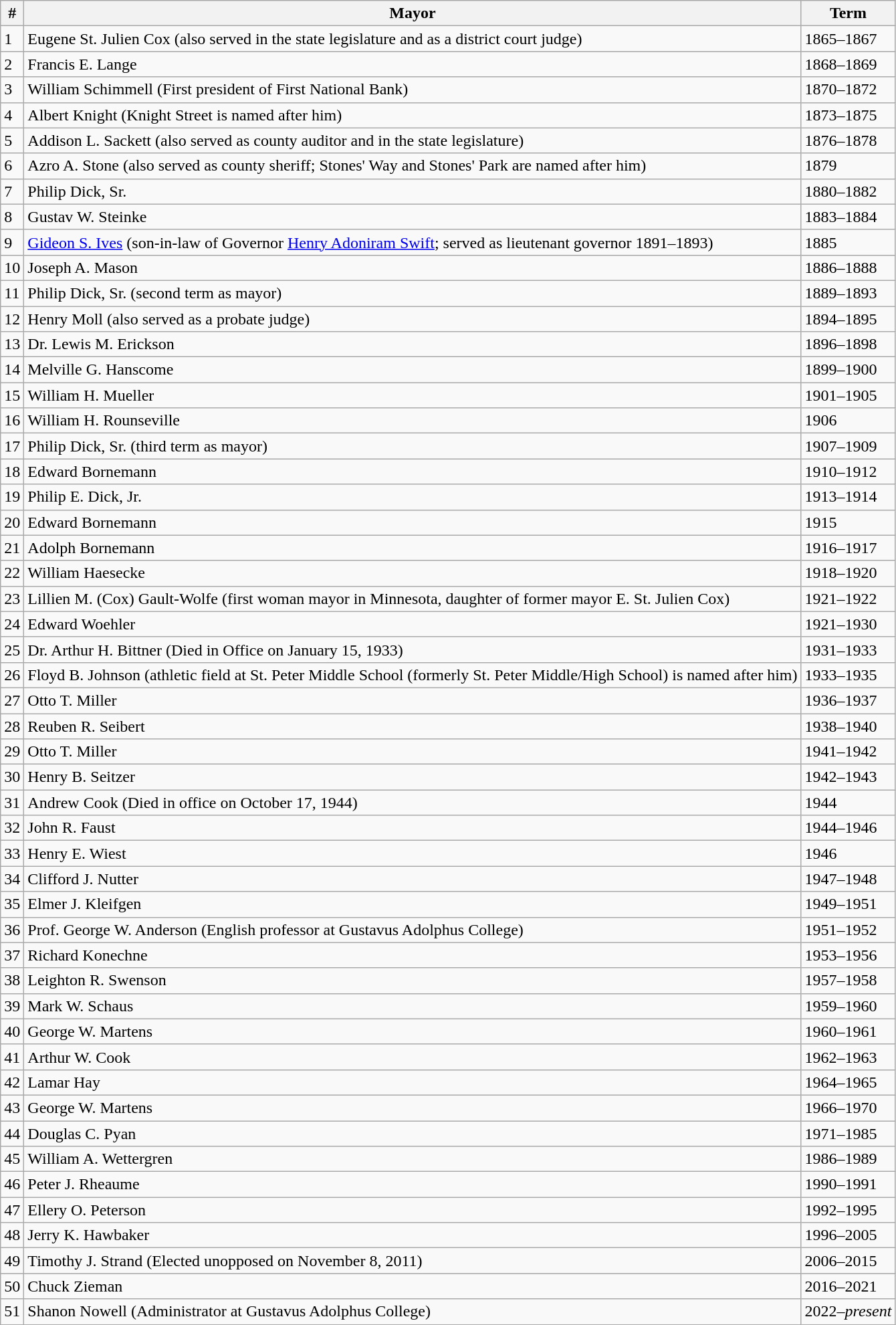<table class="wikitable">
<tr>
<th>#</th>
<th>Mayor</th>
<th>Term</th>
</tr>
<tr>
<td>1</td>
<td>Eugene St. Julien Cox (also served in the state legislature and as a district court judge)</td>
<td>1865–1867</td>
</tr>
<tr>
<td>2</td>
<td>Francis E. Lange</td>
<td>1868–1869</td>
</tr>
<tr>
<td>3</td>
<td>William Schimmell (First president of First National Bank)</td>
<td>1870–1872</td>
</tr>
<tr>
<td>4</td>
<td>Albert Knight (Knight Street is named after him)</td>
<td>1873–1875</td>
</tr>
<tr>
<td>5</td>
<td>Addison L. Sackett (also served as county auditor and in the state legislature)</td>
<td>1876–1878</td>
</tr>
<tr>
<td>6</td>
<td>Azro A. Stone (also served as county sheriff; Stones' Way and Stones' Park are named after him)</td>
<td>1879</td>
</tr>
<tr>
<td>7</td>
<td>Philip Dick, Sr.</td>
<td>1880–1882</td>
</tr>
<tr>
<td>8</td>
<td>Gustav W. Steinke</td>
<td>1883–1884</td>
</tr>
<tr>
<td>9</td>
<td><a href='#'>Gideon S. Ives</a> (son-in-law of Governor <a href='#'>Henry Adoniram Swift</a>; served as lieutenant governor 1891–1893)</td>
<td>1885</td>
</tr>
<tr>
<td>10</td>
<td>Joseph A. Mason</td>
<td>1886–1888</td>
</tr>
<tr>
<td>11</td>
<td>Philip Dick, Sr. (second term as mayor)</td>
<td>1889–1893</td>
</tr>
<tr>
<td>12</td>
<td>Henry Moll (also served as a probate judge)</td>
<td>1894–1895</td>
</tr>
<tr>
<td>13</td>
<td>Dr. Lewis M. Erickson</td>
<td>1896–1898</td>
</tr>
<tr>
<td>14</td>
<td>Melville G. Hanscome</td>
<td>1899–1900</td>
</tr>
<tr>
<td>15</td>
<td>William H. Mueller</td>
<td>1901–1905</td>
</tr>
<tr>
<td>16</td>
<td>William H. Rounseville</td>
<td>1906</td>
</tr>
<tr>
<td>17</td>
<td>Philip Dick, Sr. (third term as mayor)</td>
<td>1907–1909</td>
</tr>
<tr>
<td>18</td>
<td>Edward Bornemann</td>
<td>1910–1912</td>
</tr>
<tr>
<td>19</td>
<td>Philip E. Dick, Jr.</td>
<td>1913–1914</td>
</tr>
<tr>
<td>20</td>
<td>Edward Bornemann</td>
<td>1915</td>
</tr>
<tr>
<td>21</td>
<td>Adolph Bornemann</td>
<td>1916–1917</td>
</tr>
<tr>
<td>22</td>
<td>William Haesecke</td>
<td>1918–1920</td>
</tr>
<tr>
<td>23</td>
<td>Lillien M. (Cox) Gault-Wolfe (first woman mayor in Minnesota, daughter of former mayor E. St. Julien Cox)</td>
<td>1921–1922</td>
</tr>
<tr>
<td>24</td>
<td>Edward Woehler</td>
<td>1921–1930</td>
</tr>
<tr>
<td>25</td>
<td>Dr. Arthur H. Bittner (Died in Office on January 15, 1933)</td>
<td>1931–1933</td>
</tr>
<tr>
<td>26</td>
<td>Floyd B. Johnson (athletic field at St. Peter Middle School (formerly St. Peter Middle/High School) is named after him)</td>
<td>1933–1935</td>
</tr>
<tr>
<td>27</td>
<td>Otto T. Miller</td>
<td>1936–1937</td>
</tr>
<tr>
<td>28</td>
<td>Reuben R. Seibert</td>
<td>1938–1940</td>
</tr>
<tr>
<td>29</td>
<td>Otto T. Miller</td>
<td>1941–1942</td>
</tr>
<tr>
<td>30</td>
<td>Henry B. Seitzer</td>
<td>1942–1943</td>
</tr>
<tr>
<td>31</td>
<td>Andrew Cook (Died in office on October 17, 1944)</td>
<td>1944</td>
</tr>
<tr>
<td>32</td>
<td>John R. Faust</td>
<td>1944–1946</td>
</tr>
<tr>
<td>33</td>
<td>Henry E. Wiest</td>
<td>1946</td>
</tr>
<tr>
<td>34</td>
<td>Clifford J. Nutter</td>
<td>1947–1948</td>
</tr>
<tr>
<td>35</td>
<td>Elmer J. Kleifgen</td>
<td>1949–1951</td>
</tr>
<tr>
<td>36</td>
<td>Prof. George W. Anderson (English professor at Gustavus Adolphus College)</td>
<td>1951–1952</td>
</tr>
<tr>
<td>37</td>
<td>Richard Konechne</td>
<td>1953–1956</td>
</tr>
<tr>
<td>38</td>
<td>Leighton R. Swenson</td>
<td>1957–1958</td>
</tr>
<tr>
<td>39</td>
<td>Mark W. Schaus</td>
<td>1959–1960</td>
</tr>
<tr>
<td>40</td>
<td>George W. Martens</td>
<td>1960–1961</td>
</tr>
<tr>
<td>41</td>
<td>Arthur W. Cook</td>
<td>1962–1963</td>
</tr>
<tr>
<td>42</td>
<td>Lamar Hay</td>
<td>1964–1965</td>
</tr>
<tr>
<td>43</td>
<td>George W. Martens</td>
<td>1966–1970</td>
</tr>
<tr>
<td>44</td>
<td>Douglas C. Pyan</td>
<td>1971–1985</td>
</tr>
<tr>
<td>45</td>
<td>William A. Wettergren</td>
<td>1986–1989</td>
</tr>
<tr>
<td>46</td>
<td>Peter J. Rheaume</td>
<td>1990–1991</td>
</tr>
<tr>
<td>47</td>
<td>Ellery O. Peterson</td>
<td>1992–1995</td>
</tr>
<tr>
<td>48</td>
<td>Jerry K. Hawbaker</td>
<td>1996–2005</td>
</tr>
<tr>
<td>49</td>
<td>Timothy J. Strand (Elected unopposed on November 8, 2011)</td>
<td>2006–2015</td>
</tr>
<tr>
<td>50</td>
<td>Chuck Zieman</td>
<td>2016–2021</td>
</tr>
<tr>
<td>51</td>
<td>Shanon Nowell (Administrator at Gustavus Adolphus College)</td>
<td>2022–<em>present</em></td>
</tr>
</table>
